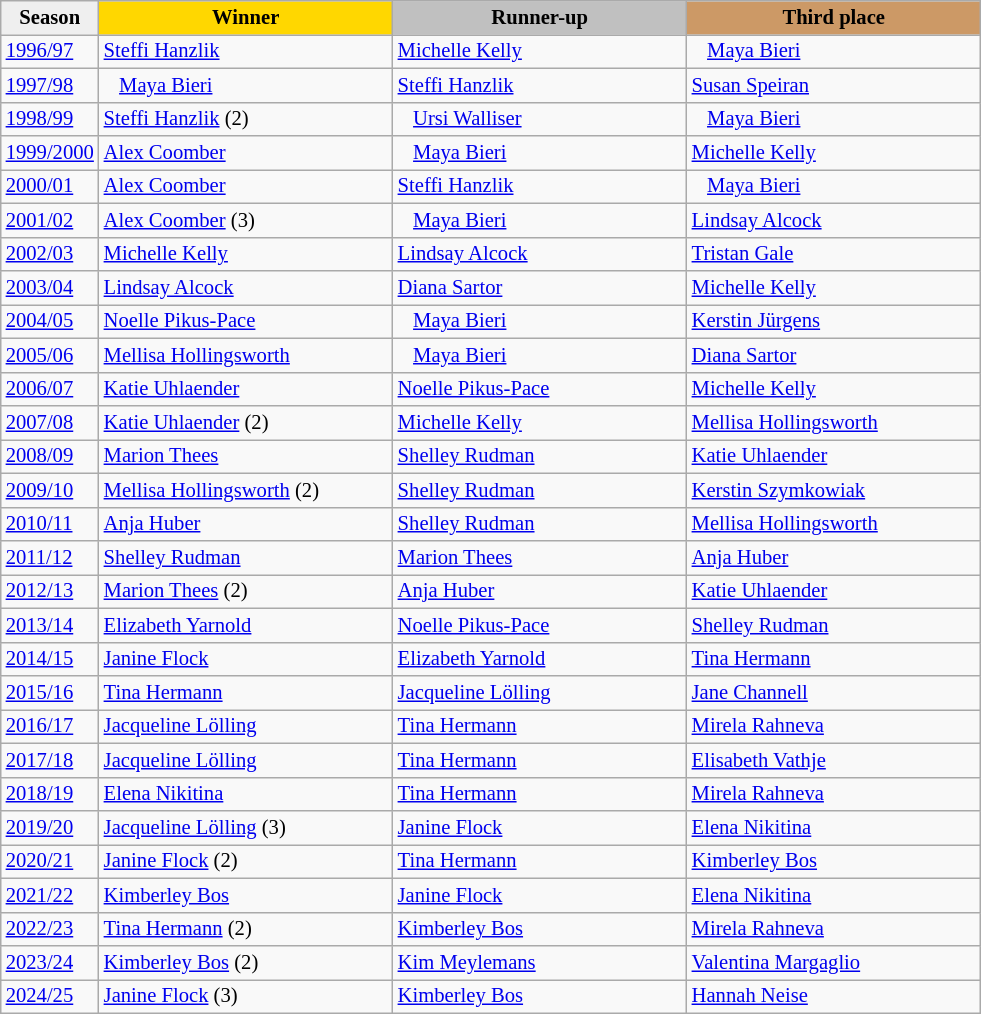<table class="wikitable plainrowheaders" style="font-size:86%;">
<tr>
<th style="width:10%; background:#efefef;">Season</th>
<th style="width:30%; background:gold">Winner</th>
<th style="width:30%; background:silver">Runner-up</th>
<th style="width:30%; background:#CC9966">Third place</th>
</tr>
<tr>
<td><a href='#'>1996/97</a></td>
<td> <a href='#'>Steffi Hanzlik</a></td>
<td> <a href='#'>Michelle Kelly</a></td>
<td>   <a href='#'>Maya Bieri</a></td>
</tr>
<tr>
<td><a href='#'>1997/98</a></td>
<td>   <a href='#'>Maya Bieri</a></td>
<td> <a href='#'>Steffi Hanzlik</a></td>
<td> <a href='#'>Susan Speiran</a></td>
</tr>
<tr>
<td><a href='#'>1998/99</a></td>
<td> <a href='#'>Steffi Hanzlik</a> (2)</td>
<td>   <a href='#'>Ursi Walliser</a></td>
<td>   <a href='#'>Maya Bieri</a></td>
</tr>
<tr>
<td><a href='#'>1999/2000</a></td>
<td> <a href='#'>Alex Coomber</a></td>
<td>   <a href='#'>Maya Bieri</a></td>
<td> <a href='#'>Michelle Kelly</a></td>
</tr>
<tr>
<td><a href='#'>2000/01</a></td>
<td> <a href='#'>Alex Coomber</a></td>
<td> <a href='#'>Steffi Hanzlik</a></td>
<td>   <a href='#'>Maya Bieri</a></td>
</tr>
<tr>
<td><a href='#'>2001/02</a></td>
<td> <a href='#'>Alex Coomber</a> (3)</td>
<td>   <a href='#'>Maya Bieri</a></td>
<td> <a href='#'>Lindsay Alcock</a></td>
</tr>
<tr>
<td><a href='#'>2002/03</a></td>
<td> <a href='#'>Michelle Kelly</a></td>
<td> <a href='#'>Lindsay Alcock</a></td>
<td> <a href='#'>Tristan Gale</a></td>
</tr>
<tr>
<td><a href='#'>2003/04</a></td>
<td> <a href='#'>Lindsay Alcock</a></td>
<td> <a href='#'>Diana Sartor</a></td>
<td> <a href='#'>Michelle Kelly</a></td>
</tr>
<tr>
<td><a href='#'>2004/05</a></td>
<td> <a href='#'>Noelle Pikus-Pace</a></td>
<td>   <a href='#'>Maya Bieri</a></td>
<td> <a href='#'>Kerstin Jürgens</a></td>
</tr>
<tr>
<td><a href='#'>2005/06</a></td>
<td> <a href='#'>Mellisa Hollingsworth</a></td>
<td>   <a href='#'>Maya Bieri</a></td>
<td> <a href='#'>Diana Sartor</a></td>
</tr>
<tr>
<td><a href='#'>2006/07</a></td>
<td> <a href='#'>Katie Uhlaender</a></td>
<td> <a href='#'>Noelle Pikus-Pace</a></td>
<td> <a href='#'>Michelle Kelly</a></td>
</tr>
<tr>
<td><a href='#'>2007/08</a></td>
<td> <a href='#'>Katie Uhlaender</a> (2)</td>
<td> <a href='#'>Michelle Kelly</a></td>
<td> <a href='#'>Mellisa Hollingsworth</a></td>
</tr>
<tr>
<td><a href='#'>2008/09</a></td>
<td> <a href='#'>Marion Thees</a></td>
<td> <a href='#'>Shelley Rudman</a></td>
<td> <a href='#'>Katie Uhlaender</a></td>
</tr>
<tr>
<td><a href='#'>2009/10</a></td>
<td> <a href='#'>Mellisa Hollingsworth</a> (2)</td>
<td> <a href='#'>Shelley Rudman</a></td>
<td> <a href='#'>Kerstin Szymkowiak</a></td>
</tr>
<tr>
<td><a href='#'>2010/11</a></td>
<td> <a href='#'>Anja Huber</a></td>
<td> <a href='#'>Shelley Rudman</a></td>
<td> <a href='#'>Mellisa Hollingsworth</a></td>
</tr>
<tr>
<td><a href='#'>2011/12</a></td>
<td> <a href='#'>Shelley Rudman</a></td>
<td> <a href='#'>Marion Thees</a></td>
<td> <a href='#'>Anja Huber</a></td>
</tr>
<tr>
<td><a href='#'>2012/13</a></td>
<td> <a href='#'>Marion Thees</a> (2)</td>
<td> <a href='#'>Anja Huber</a></td>
<td> <a href='#'>Katie Uhlaender</a></td>
</tr>
<tr>
<td><a href='#'>2013/14</a></td>
<td> <a href='#'>Elizabeth Yarnold</a></td>
<td> <a href='#'>Noelle Pikus-Pace</a></td>
<td> <a href='#'>Shelley Rudman</a></td>
</tr>
<tr>
<td><a href='#'>2014/15</a></td>
<td> <a href='#'>Janine Flock</a></td>
<td> <a href='#'>Elizabeth Yarnold</a></td>
<td> <a href='#'>Tina Hermann</a></td>
</tr>
<tr>
<td><a href='#'>2015/16</a></td>
<td> <a href='#'>Tina Hermann</a></td>
<td> <a href='#'>Jacqueline Lölling</a></td>
<td> <a href='#'>Jane Channell</a></td>
</tr>
<tr>
<td><a href='#'>2016/17</a></td>
<td> <a href='#'>Jacqueline Lölling</a></td>
<td> <a href='#'>Tina Hermann</a></td>
<td> <a href='#'>Mirela Rahneva</a></td>
</tr>
<tr>
<td><a href='#'>2017/18</a></td>
<td> <a href='#'>Jacqueline Lölling</a></td>
<td> <a href='#'>Tina Hermann</a></td>
<td> <a href='#'>Elisabeth Vathje</a></td>
</tr>
<tr>
<td><a href='#'>2018/19</a></td>
<td> <a href='#'>Elena Nikitina</a></td>
<td> <a href='#'>Tina Hermann</a></td>
<td> <a href='#'>Mirela Rahneva</a></td>
</tr>
<tr>
<td><a href='#'>2019/20</a></td>
<td> <a href='#'>Jacqueline Lölling</a> (3)</td>
<td> <a href='#'>Janine Flock</a></td>
<td> <a href='#'>Elena Nikitina</a></td>
</tr>
<tr>
<td><a href='#'>2020/21</a></td>
<td> <a href='#'>Janine Flock</a> (2)</td>
<td> <a href='#'>Tina Hermann</a></td>
<td> <a href='#'>Kimberley Bos</a></td>
</tr>
<tr>
<td><a href='#'>2021/22</a></td>
<td> <a href='#'>Kimberley Bos</a></td>
<td> <a href='#'>Janine Flock</a></td>
<td> <a href='#'>Elena Nikitina</a></td>
</tr>
<tr>
<td><a href='#'>2022/23</a></td>
<td> <a href='#'>Tina Hermann</a> (2)</td>
<td> <a href='#'>Kimberley Bos</a></td>
<td> <a href='#'>Mirela Rahneva</a></td>
</tr>
<tr>
<td><a href='#'>2023/24</a></td>
<td> <a href='#'>Kimberley Bos</a> (2)</td>
<td> <a href='#'>Kim Meylemans</a></td>
<td> <a href='#'>Valentina Margaglio</a></td>
</tr>
<tr>
<td><a href='#'>2024/25</a></td>
<td> <a href='#'>Janine Flock</a> (3)</td>
<td> <a href='#'>Kimberley Bos</a></td>
<td> <a href='#'>Hannah Neise</a></td>
</tr>
</table>
